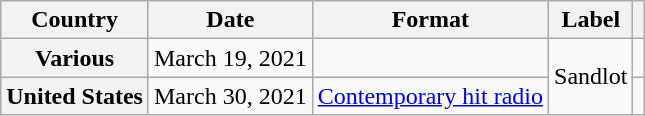<table class="wikitable plainrowheaders">
<tr>
<th>Country</th>
<th>Date</th>
<th>Format</th>
<th>Label</th>
<th></th>
</tr>
<tr>
<th scope="row">Various</th>
<td>March 19, 2021</td>
<td></td>
<td rowspan="2">Sandlot</td>
<td></td>
</tr>
<tr>
<th scope="row">United States</th>
<td>March 30, 2021</td>
<td><a href='#'>Contemporary hit radio</a></td>
<td></td>
</tr>
</table>
